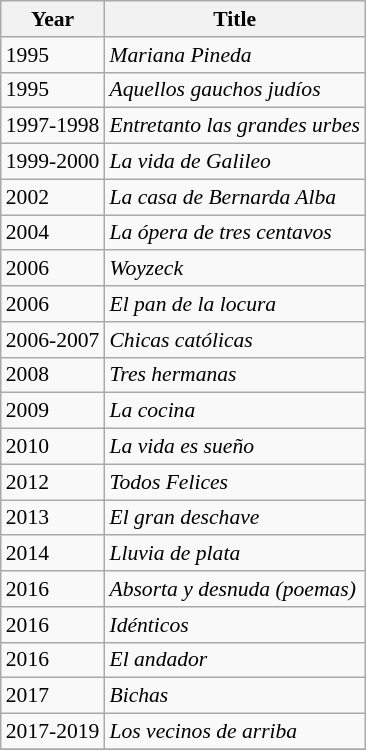<table class="wikitable" style="font-size: 90%;">
<tr>
<th>Year</th>
<th>Title</th>
</tr>
<tr>
<td>1995</td>
<td><em>Mariana Pineda</em></td>
</tr>
<tr>
<td>1995</td>
<td><em>Aquellos gauchos judíos</em></td>
</tr>
<tr>
<td>1997-1998</td>
<td><em>Entretanto las grandes urbes</em></td>
</tr>
<tr>
<td>1999-2000</td>
<td><em>La vida de Galileo</em></td>
</tr>
<tr>
<td>2002</td>
<td><em>La casa de Bernarda Alba</em></td>
</tr>
<tr>
<td>2004</td>
<td><em>La ópera de tres centavos</em></td>
</tr>
<tr>
<td>2006</td>
<td><em>Woyzeck</em></td>
</tr>
<tr>
<td>2006</td>
<td><em>El pan de la locura</em></td>
</tr>
<tr>
<td>2006-2007</td>
<td><em>Chicas católicas</em></td>
</tr>
<tr>
<td>2008</td>
<td><em>Tres hermanas</em></td>
</tr>
<tr>
<td>2009</td>
<td><em>La cocina</em></td>
</tr>
<tr>
<td>2010</td>
<td><em>La vida es sueño</em></td>
</tr>
<tr>
<td>2012</td>
<td><em>Todos Felices</em></td>
</tr>
<tr>
<td>2013</td>
<td><em>El gran deschave</em></td>
</tr>
<tr>
<td>2014</td>
<td><em>Lluvia de plata</em></td>
</tr>
<tr>
<td>2016</td>
<td><em>Absorta y desnuda (poemas)</em></td>
</tr>
<tr>
<td>2016</td>
<td><em>Idénticos</em></td>
</tr>
<tr>
<td>2016</td>
<td><em>El andador</em></td>
</tr>
<tr>
<td>2017</td>
<td><em>Bichas</em></td>
</tr>
<tr>
<td>2017-2019</td>
<td><em>Los vecinos de arriba</em></td>
</tr>
<tr>
</tr>
</table>
